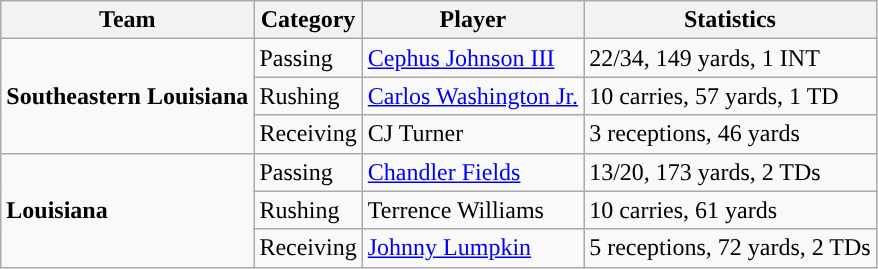<table class="wikitable" style="float: left;">
<tr>
<th>Team</th>
<th>Category</th>
<th>Player</th>
<th>Statistics</th>
</tr>
<tr>
<td rowspan=3><strong>Southeastern Louisiana</strong></td>
<td>Passing</td>
<td><a href='#'>Cephus Johnson III</a></td>
<td>22/34, 149 yards, 1 INT</td>
</tr>
<tr>
<td>Rushing</td>
<td><a href='#'>Carlos Washington Jr.</a></td>
<td>10 carries, 57 yards, 1 TD</td>
</tr>
<tr>
<td>Receiving</td>
<td>CJ Turner</td>
<td>3 receptions, 46 yards</td>
</tr>
<tr>
<td rowspan=3><strong>Louisiana</strong></td>
<td>Passing</td>
<td><a href='#'>Chandler Fields</a></td>
<td>13/20, 173 yards, 2 TDs</td>
</tr>
<tr>
<td>Rushing</td>
<td>Terrence Williams</td>
<td>10 carries, 61 yards</td>
</tr>
<tr>
<td>Receiving</td>
<td><a href='#'>Johnny Lumpkin</a></td>
<td>5 receptions, 72 yards, 2 TDs</td>
</tr>
</table>
